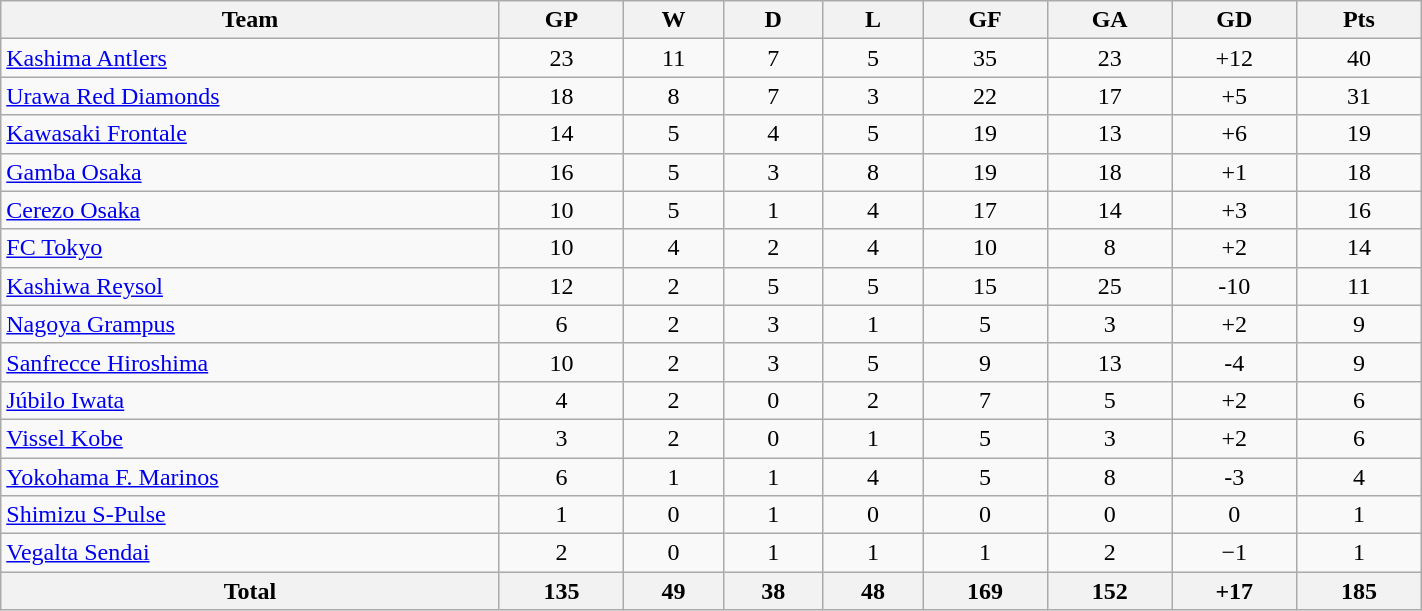<table width=75% class="wikitable sortable" style="text-align:center">
<tr>
<th width=20%>Team</th>
<th width=5%>GP</th>
<th width=4%>W</th>
<th width=4%>D</th>
<th width=4%>L</th>
<th width=5%>GF</th>
<th width=5%>GA</th>
<th width=5%>GD</th>
<th width=5%>Pts</th>
</tr>
<tr>
<td align=left> <a href='#'>Kashima Antlers</a></td>
<td>23</td>
<td>11</td>
<td>7</td>
<td>5</td>
<td>35</td>
<td>23</td>
<td>+12</td>
<td>40</td>
</tr>
<tr>
<td align=left> <a href='#'>Urawa Red Diamonds</a></td>
<td>18</td>
<td>8</td>
<td>7</td>
<td>3</td>
<td>22</td>
<td>17</td>
<td>+5</td>
<td>31</td>
</tr>
<tr>
<td align=left> <a href='#'>Kawasaki Frontale</a></td>
<td>14</td>
<td>5</td>
<td>4</td>
<td>5</td>
<td>19</td>
<td>13</td>
<td>+6</td>
<td>19</td>
</tr>
<tr>
<td align=left> <a href='#'>Gamba Osaka</a></td>
<td>16</td>
<td>5</td>
<td>3</td>
<td>8</td>
<td>19</td>
<td>18</td>
<td>+1</td>
<td>18</td>
</tr>
<tr>
<td align=left> <a href='#'>Cerezo Osaka</a></td>
<td>10</td>
<td>5</td>
<td>1</td>
<td>4</td>
<td>17</td>
<td>14</td>
<td>+3</td>
<td>16</td>
</tr>
<tr>
<td align=left> <a href='#'>FC Tokyo</a></td>
<td>10</td>
<td>4</td>
<td>2</td>
<td>4</td>
<td>10</td>
<td>8</td>
<td>+2</td>
<td>14</td>
</tr>
<tr>
<td align=left> <a href='#'>Kashiwa Reysol</a></td>
<td>12</td>
<td>2</td>
<td>5</td>
<td>5</td>
<td>15</td>
<td>25</td>
<td>-10</td>
<td>11</td>
</tr>
<tr>
<td align=left> <a href='#'>Nagoya Grampus</a></td>
<td>6</td>
<td>2</td>
<td>3</td>
<td>1</td>
<td>5</td>
<td>3</td>
<td>+2</td>
<td>9</td>
</tr>
<tr>
<td align=left> <a href='#'>Sanfrecce Hiroshima</a></td>
<td>10</td>
<td>2</td>
<td>3</td>
<td>5</td>
<td>9</td>
<td>13</td>
<td>-4</td>
<td>9</td>
</tr>
<tr>
<td align=left> <a href='#'>Júbilo Iwata</a></td>
<td>4</td>
<td>2</td>
<td>0</td>
<td>2</td>
<td>7</td>
<td>5</td>
<td>+2</td>
<td>6</td>
</tr>
<tr>
<td align=left> <a href='#'>Vissel Kobe</a></td>
<td>3</td>
<td>2</td>
<td>0</td>
<td>1</td>
<td>5</td>
<td>3</td>
<td>+2</td>
<td>6</td>
</tr>
<tr>
<td align=left> <a href='#'>Yokohama F. Marinos</a></td>
<td>6</td>
<td>1</td>
<td>1</td>
<td>4</td>
<td>5</td>
<td>8</td>
<td>-3</td>
<td>4</td>
</tr>
<tr>
<td align=left> <a href='#'>Shimizu S-Pulse</a></td>
<td>1</td>
<td>0</td>
<td>1</td>
<td>0</td>
<td>0</td>
<td>0</td>
<td>0</td>
<td>1</td>
</tr>
<tr>
<td align=left> <a href='#'>Vegalta Sendai</a></td>
<td>2</td>
<td>0</td>
<td>1</td>
<td>1</td>
<td>1</td>
<td>2</td>
<td>−1</td>
<td>1</td>
</tr>
<tr style="font-weight:bold">
<th>Total</th>
<th>135</th>
<th>49</th>
<th>38</th>
<th>48</th>
<th>169</th>
<th>152</th>
<th>+17</th>
<th>185</th>
</tr>
</table>
